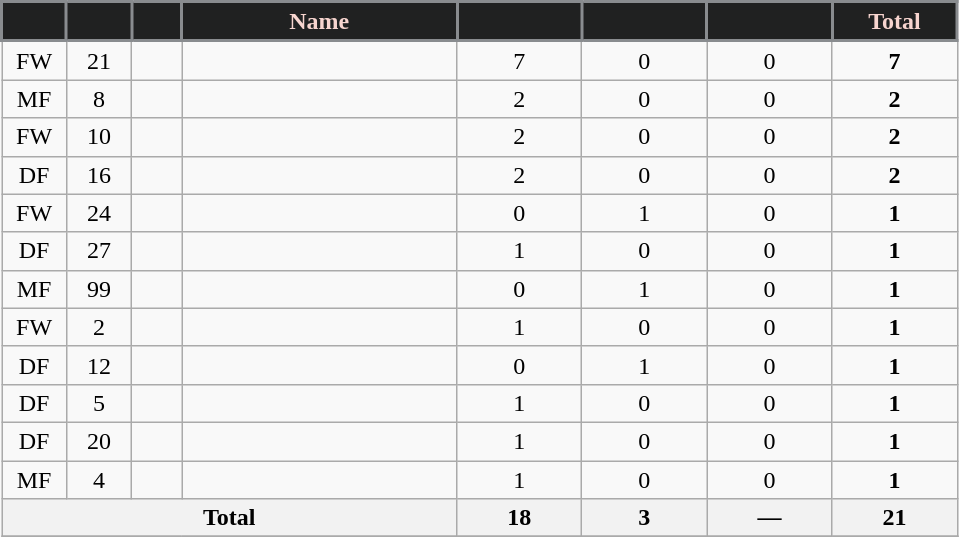<table class="wikitable sortable" style="text-align:center;">
<tr>
<th style="background:#202121; color:#F7D5CF; border:2px solid #898C8F; width:35px;" scope="col"></th>
<th style="background:#202121; color:#F7D5CF; border:2px solid #898C8F; width:35px;" scope="col"></th>
<th style="background:#202121; color:#F7D5CF; border:2px solid #898C8F; width:25px;" scope="col"></th>
<th style="background:#202121; color:#F7D5CF; border:2px solid #898C8F; width:175px;" scope="col">Name</th>
<th style="background:#202121; color:#F7D5CF; border:2px solid #898C8F; width:75px;" scope="col"></th>
<th style="background:#202121; color:#F7D5CF; border:2px solid #898C8F; width:75px;" scope="col"></th>
<th style="background:#202121; color:#F7D5CF; border:2px solid #898C8F; width:75px;" scope="col"></th>
<th style="background:#202121; color:#F7D5CF; border:2px solid #898C8F; width:75px;" scope="col">Total</th>
</tr>
<tr>
<td>FW</td>
<td>21</td>
<td></td>
<td></td>
<td>7</td>
<td>0</td>
<td>0</td>
<td><strong>7</strong></td>
</tr>
<tr>
<td>MF</td>
<td>8</td>
<td></td>
<td></td>
<td>2</td>
<td>0</td>
<td>0</td>
<td><strong>2</strong></td>
</tr>
<tr>
<td>FW</td>
<td>10</td>
<td></td>
<td></td>
<td>2</td>
<td>0</td>
<td>0</td>
<td><strong>2</strong></td>
</tr>
<tr>
<td>DF</td>
<td>16</td>
<td></td>
<td></td>
<td>2</td>
<td>0</td>
<td>0</td>
<td><strong>2</strong></td>
</tr>
<tr>
<td>FW</td>
<td>24</td>
<td></td>
<td></td>
<td>0</td>
<td>1</td>
<td>0</td>
<td><strong>1</strong></td>
</tr>
<tr>
<td>DF</td>
<td>27</td>
<td></td>
<td></td>
<td>1</td>
<td>0</td>
<td>0</td>
<td><strong>1</strong></td>
</tr>
<tr>
<td>MF</td>
<td>99</td>
<td></td>
<td></td>
<td>0</td>
<td>1</td>
<td>0</td>
<td><strong>1</strong></td>
</tr>
<tr>
<td>FW</td>
<td>2</td>
<td></td>
<td></td>
<td>1</td>
<td>0</td>
<td>0</td>
<td><strong>1</strong></td>
</tr>
<tr>
<td>DF</td>
<td>12</td>
<td></td>
<td></td>
<td>0</td>
<td>1</td>
<td>0</td>
<td><strong>1</strong></td>
</tr>
<tr>
<td>DF</td>
<td>5</td>
<td></td>
<td></td>
<td>1</td>
<td>0</td>
<td>0</td>
<td><strong>1</strong></td>
</tr>
<tr>
<td>DF</td>
<td>20</td>
<td></td>
<td></td>
<td>1</td>
<td>0</td>
<td>0</td>
<td><strong>1</strong></td>
</tr>
<tr>
<td>MF</td>
<td>4</td>
<td></td>
<td></td>
<td>1</td>
<td>0</td>
<td>0</td>
<td><strong>1</strong></td>
</tr>
<tr>
<th colspan="4" scope="row">Total</th>
<th>18</th>
<th>3</th>
<th>—</th>
<th>21</th>
</tr>
<tr>
</tr>
</table>
